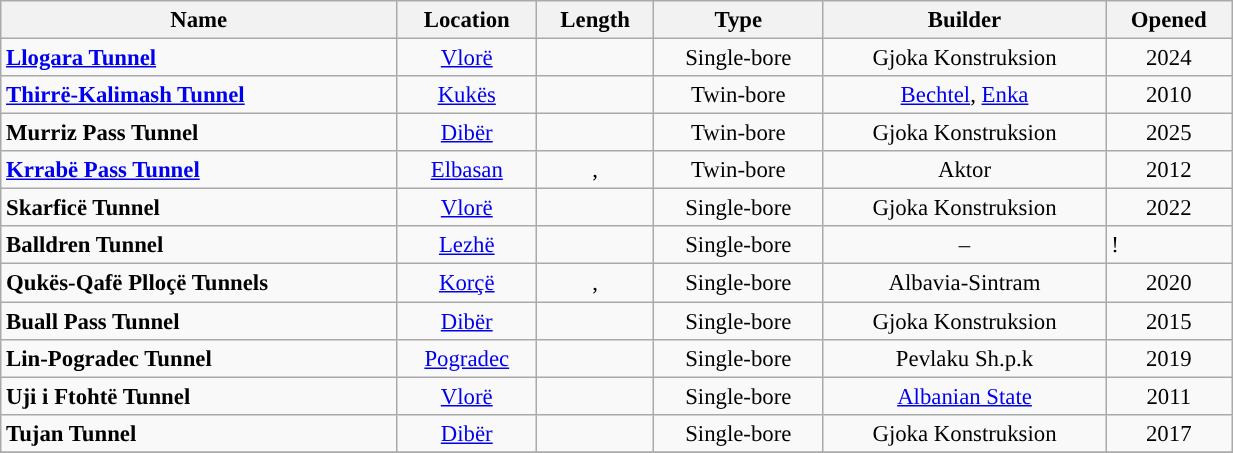<table class="wikitable sortable" width="65%" style="font-size:95%;">
<tr>
<th>Name</th>
<th>Location</th>
<th>Length</th>
<th>Type</th>
<th>Builder</th>
<th>Opened</th>
</tr>
<tr>
<td><strong><a href='#'>Llogara Tunnel</a></strong></td>
<td align="center"><a href='#'>Vlorë</a></td>
<td align="center"></td>
<td align="center">Single-bore</td>
<td align="center">Gjoka Konstruksion</td>
<td align="center">2024</td>
</tr>
<tr>
<td><strong><a href='#'>Thirrë-Kalimash Tunnel</a></strong></td>
<td align="center"><a href='#'>Kukës</a></td>
<td align="center"></td>
<td align="center">Twin-bore</td>
<td align="center"><a href='#'>Bechtel</a>, <a href='#'>Enka</a></td>
<td align="center">2010</td>
</tr>
<tr>
<td><strong>Murriz Pass Tunnel</strong></td>
<td align="center"><a href='#'>Dibër</a></td>
<td align="center"></td>
<td align="center">Twin-bore</td>
<td align="center">Gjoka Konstruksion</td>
<td align="center">2025</td>
</tr>
<tr>
<td><strong><a href='#'>Krrabë Pass Tunnel</a></strong></td>
<td align="center"><a href='#'>Elbasan</a></td>
<td align="center">, </td>
<td align="center">Twin-bore</td>
<td align="center">Aktor</td>
<td align="center">2012</td>
</tr>
<tr>
<td><strong>Skarficë Tunnel</strong></td>
<td align="center"><a href='#'>Vlorë</a></td>
<td align="center"></td>
<td align="center">Single-bore</td>
<td align="center">Gjoka Konstruksion</td>
<td align="center">2022</td>
</tr>
<tr>
<td><strong>Balldren Tunnel</strong></td>
<td align="center"><a href='#'>Lezhë</a></td>
<td align="center"></td>
<td align="center">Single-bore</td>
<td align="center">–</td>
<td>! </td>
</tr>
<tr>
<td><strong>Qukës-Qafë Plloçë Tunnels</strong></td>
<td align="center"><a href='#'>Korçë</a></td>
<td align="center">, </td>
<td align="center">Single-bore</td>
<td align="center">Albavia-Sintram</td>
<td align="center">2020</td>
</tr>
<tr>
<td><strong>Buall Pass Tunnel</strong></td>
<td align="center"><a href='#'>Dibër</a></td>
<td align="center"></td>
<td align="center">Single-bore</td>
<td align="center">Gjoka Konstruksion</td>
<td align="center">2015</td>
</tr>
<tr>
<td><strong>Lin-Pogradec Tunnel</strong></td>
<td align="center"><a href='#'>Pogradec</a></td>
<td align="center"></td>
<td align="center">Single-bore</td>
<td align="center">Pevlaku Sh.p.k</td>
<td align="center">2019</td>
</tr>
<tr>
<td><strong>Uji i Ftohtë Tunnel</strong></td>
<td align="center"><a href='#'>Vlorë</a></td>
<td align="center"></td>
<td align="center">Single-bore</td>
<td align="center"><a href='#'>Albanian State</a></td>
<td align="center">2011</td>
</tr>
<tr>
<td><strong>Tujan Tunnel</strong></td>
<td align="center"><a href='#'>Dibër</a></td>
<td align="center"></td>
<td align="center">Single-bore</td>
<td align="center">Gjoka Konstruksion</td>
<td align="center">2017</td>
</tr>
<tr>
</tr>
</table>
